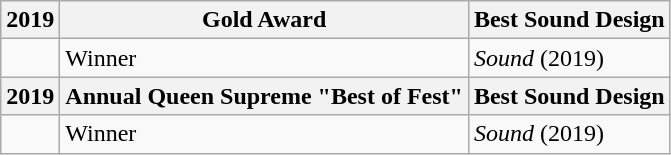<table class="wikitable">
<tr>
<th>2019</th>
<th>Gold Award</th>
<th>Best Sound Design</th>
</tr>
<tr>
<td></td>
<td>Winner</td>
<td><em>Sound</em> (2019)</td>
</tr>
<tr>
<th>2019</th>
<th><strong>Annual Queen Supreme "Best of Fest"</strong></th>
<th>Best Sound Design</th>
</tr>
<tr>
<td></td>
<td>Winner</td>
<td><em>Sound</em> (2019)</td>
</tr>
</table>
